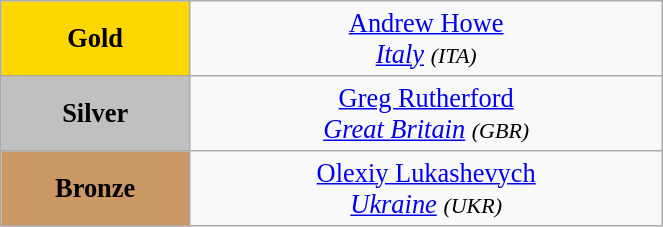<table class="wikitable" style=" text-align:center; font-size:110%;" width="35%">
<tr>
<td bgcolor="gold"><strong>Gold</strong></td>
<td> <a href='#'>Andrew Howe</a><br><em><a href='#'>Italy</a> <small>(ITA)</small></em></td>
</tr>
<tr>
<td bgcolor="silver"><strong>Silver</strong></td>
<td> <a href='#'>Greg Rutherford</a><br><em><a href='#'>Great Britain</a> <small>(GBR)</small></em></td>
</tr>
<tr>
<td bgcolor="CC9966"><strong>Bronze</strong></td>
<td> <a href='#'>Olexiy Lukashevych</a><br><em><a href='#'>Ukraine</a> <small>(UKR)</small></em></td>
</tr>
</table>
